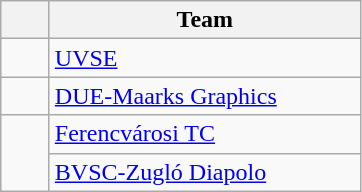<table class="wikitable" style="text-align:center">
<tr>
<th width=25></th>
<th width=200>Team</th>
</tr>
<tr>
<td></td>
<td align=left> <a href='#'>UVSE</a></td>
</tr>
<tr>
<td></td>
<td align=left> <a href='#'>DUE-Maarks Graphics</a></td>
</tr>
<tr>
<td rowspan=2></td>
<td align=left> <a href='#'>Ferencvárosi TC</a></td>
</tr>
<tr>
<td align=left> <a href='#'>BVSC-Zugló Diapolo</a></td>
</tr>
</table>
